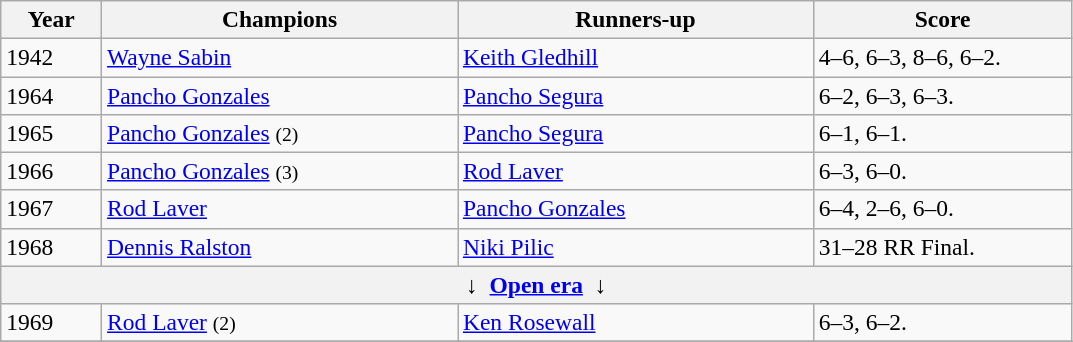<table class="wikitable" style="font-size:98%;">
<tr>
<th style="width:60px;">Year</th>
<th style="width:230px;">Champions</th>
<th style="width:230px;">Runners-up</th>
<th style="width:165px;">Score</th>
</tr>
<tr>
<td>1942</td>
<td> <a href='#'>Wayne Sabin</a></td>
<td> <a href='#'>Keith Gledhill</a></td>
<td>4–6, 6–3, 8–6, 6–2.</td>
</tr>
<tr>
<td>1964</td>
<td> <a href='#'>Pancho Gonzales</a></td>
<td> <a href='#'>Pancho Segura</a></td>
<td>6–2, 6–3, 6–3.</td>
</tr>
<tr>
<td>1965</td>
<td> <a href='#'>Pancho Gonzales</a> <small>(2)</small></td>
<td> <a href='#'>Pancho Segura</a></td>
<td>6–1, 6–1.</td>
</tr>
<tr>
<td>1966</td>
<td> <a href='#'>Pancho Gonzales</a> <small>(3)</small></td>
<td> <a href='#'>Rod Laver</a></td>
<td>6–3, 6–0.</td>
</tr>
<tr>
<td>1967</td>
<td> <a href='#'>Rod Laver</a></td>
<td> <a href='#'>Pancho Gonzales</a></td>
<td>6–4, 2–6, 6–0.</td>
</tr>
<tr>
<td>1968</td>
<td> <a href='#'>Dennis Ralston</a></td>
<td> <a href='#'>Niki Pilic</a></td>
<td>31–28 RR Final.</td>
</tr>
<tr>
<th colspan=4 align=center>↓  <a href='#'>Open era</a>  ↓</th>
</tr>
<tr>
<td>1969</td>
<td> <a href='#'>Rod Laver</a> <small>(2)</small></td>
<td> <a href='#'>Ken Rosewall</a></td>
<td>6–3, 6–2.</td>
</tr>
<tr>
</tr>
</table>
